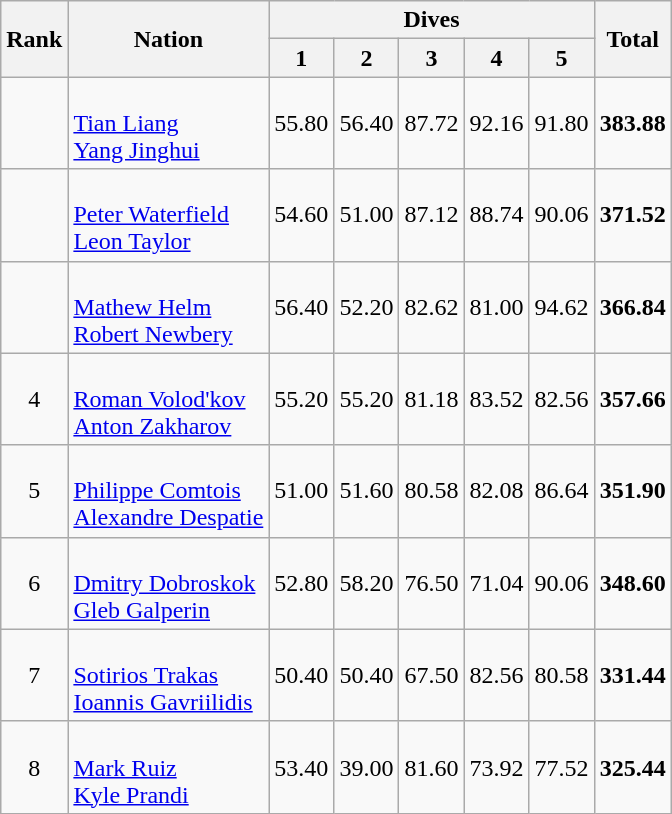<table class="wikitable sortable" style="text-align:center">
<tr>
<th rowspan=2>Rank</th>
<th rowspan=2>Nation</th>
<th colspan="5">Dives</th>
<th rowspan=2>Total</th>
</tr>
<tr>
<th>1</th>
<th>2</th>
<th>3</th>
<th>4</th>
<th>5</th>
</tr>
<tr>
<td></td>
<td align=left> <br> <a href='#'>Tian Liang</a><br> <a href='#'>Yang Jinghui</a></td>
<td>55.80</td>
<td>56.40</td>
<td>87.72</td>
<td>92.16</td>
<td>91.80</td>
<td><strong>383.88</strong></td>
</tr>
<tr>
<td></td>
<td align=left> <br> <a href='#'>Peter Waterfield</a><br> <a href='#'>Leon Taylor</a></td>
<td>54.60</td>
<td>51.00</td>
<td>87.12</td>
<td>88.74</td>
<td>90.06</td>
<td><strong>371.52</strong></td>
</tr>
<tr>
<td></td>
<td align=left> <br> <a href='#'>Mathew Helm</a><br> <a href='#'>Robert Newbery</a></td>
<td>56.40</td>
<td>52.20</td>
<td>82.62</td>
<td>81.00</td>
<td>94.62</td>
<td><strong>366.84</strong></td>
</tr>
<tr>
<td>4</td>
<td align=left> <br> <a href='#'>Roman Volod'kov</a><br> <a href='#'>Anton Zakharov</a></td>
<td>55.20</td>
<td>55.20</td>
<td>81.18</td>
<td>83.52</td>
<td>82.56</td>
<td><strong>357.66</strong></td>
</tr>
<tr>
<td>5</td>
<td align=left> <br> <a href='#'>Philippe Comtois</a><br> <a href='#'>Alexandre Despatie</a></td>
<td>51.00</td>
<td>51.60</td>
<td>80.58</td>
<td>82.08</td>
<td>86.64</td>
<td><strong>351.90</strong></td>
</tr>
<tr>
<td>6</td>
<td align=left> <br> <a href='#'>Dmitry Dobroskok</a><br> <a href='#'>Gleb Galperin</a></td>
<td>52.80</td>
<td>58.20</td>
<td>76.50</td>
<td>71.04</td>
<td>90.06</td>
<td><strong>348.60</strong></td>
</tr>
<tr>
<td>7</td>
<td align=left> <br> <a href='#'>Sotirios Trakas</a><br> <a href='#'>Ioannis Gavriilidis</a></td>
<td>50.40</td>
<td>50.40</td>
<td>67.50</td>
<td>82.56</td>
<td>80.58</td>
<td><strong>331.44</strong></td>
</tr>
<tr>
<td>8</td>
<td align=left> <br> <a href='#'>Mark Ruiz</a><br> <a href='#'>Kyle Prandi</a></td>
<td>53.40</td>
<td>39.00</td>
<td>81.60</td>
<td>73.92</td>
<td>77.52</td>
<td><strong>325.44</strong></td>
</tr>
</table>
